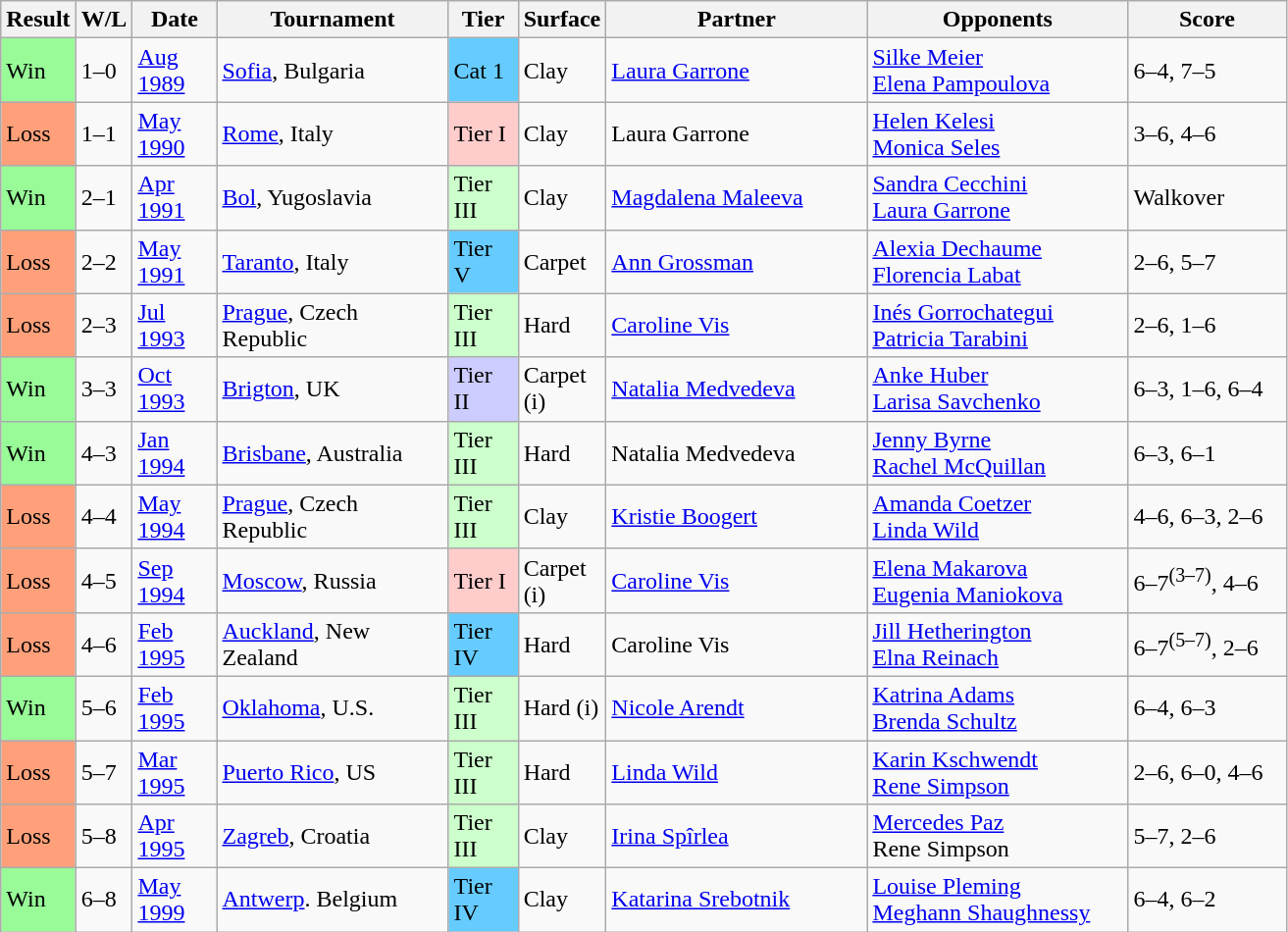<table class="sortable wikitable">
<tr>
<th>Result</th>
<th style="width:25px" class="unsortable">W/L</th>
<th style="width:50px">Date</th>
<th style="width:150px">Tournament</th>
<th style="width:40px">Tier</th>
<th style="width:50px">Surface</th>
<th style="width:170px">Partner</th>
<th style="width:170px">Opponents</th>
<th style="width:100px" class="unsortable">Score</th>
</tr>
<tr>
<td style="background:#98fb98;">Win</td>
<td>1–0</td>
<td><a href='#'>Aug 1989</a></td>
<td><a href='#'>Sofia</a>, Bulgaria</td>
<td style="background:#66ccff;">Cat 1</td>
<td>Clay</td>
<td> <a href='#'>Laura Garrone</a></td>
<td> <a href='#'>Silke Meier</a> <br>  <a href='#'>Elena Pampoulova</a></td>
<td>6–4, 7–5</td>
</tr>
<tr>
<td style="background:#ffa07a;">Loss</td>
<td>1–1</td>
<td><a href='#'>May 1990</a></td>
<td><a href='#'>Rome</a>, Italy</td>
<td style="background:#ffcccc;">Tier I</td>
<td>Clay</td>
<td> Laura Garrone</td>
<td> <a href='#'>Helen Kelesi</a> <br>  <a href='#'>Monica Seles</a></td>
<td>3–6, 4–6</td>
</tr>
<tr>
<td style="background:#98fb98;">Win</td>
<td>2–1</td>
<td><a href='#'>Apr 1991</a></td>
<td><a href='#'>Bol</a>, Yugoslavia</td>
<td style="background:#ccffcc;">Tier III</td>
<td>Clay</td>
<td> <a href='#'>Magdalena Maleeva</a></td>
<td> <a href='#'>Sandra Cecchini</a> <br>  <a href='#'>Laura Garrone</a></td>
<td>Walkover</td>
</tr>
<tr>
<td style="background:#ffa07a;">Loss</td>
<td>2–2</td>
<td><a href='#'>May 1991</a></td>
<td><a href='#'>Taranto</a>, Italy</td>
<td style="background:#66ccff;">Tier V</td>
<td>Carpet</td>
<td> <a href='#'>Ann Grossman</a></td>
<td> <a href='#'>Alexia Dechaume</a> <br>  <a href='#'>Florencia Labat</a></td>
<td>2–6, 5–7</td>
</tr>
<tr>
<td style="background:#ffa07a;">Loss</td>
<td>2–3</td>
<td><a href='#'>Jul 1993</a></td>
<td><a href='#'>Prague</a>, Czech Republic</td>
<td style="background:#ccffcc;">Tier III</td>
<td>Hard</td>
<td> <a href='#'>Caroline Vis</a></td>
<td> <a href='#'>Inés Gorrochategui</a> <br>  <a href='#'>Patricia Tarabini</a></td>
<td>2–6, 1–6</td>
</tr>
<tr>
<td style="background:#98fb98;">Win</td>
<td>3–3</td>
<td><a href='#'>Oct 1993</a></td>
<td><a href='#'>Brigton</a>, UK</td>
<td style="background:#ccccff;">Tier II</td>
<td>Carpet (i)</td>
<td> <a href='#'>Natalia Medvedeva</a></td>
<td> <a href='#'>Anke Huber</a> <br>  <a href='#'>Larisa Savchenko</a></td>
<td>6–3, 1–6, 6–4</td>
</tr>
<tr>
<td style="background:#98fb98;">Win</td>
<td>4–3</td>
<td><a href='#'>Jan 1994</a></td>
<td><a href='#'>Brisbane</a>, Australia</td>
<td style="background:#ccffcc;">Tier III</td>
<td>Hard</td>
<td> Natalia Medvedeva</td>
<td> <a href='#'>Jenny Byrne</a> <br>  <a href='#'>Rachel McQuillan</a></td>
<td>6–3, 6–1</td>
</tr>
<tr>
<td style="background:#ffa07a;">Loss</td>
<td>4–4</td>
<td><a href='#'>May 1994</a></td>
<td><a href='#'>Prague</a>, Czech Republic</td>
<td style="background:#ccffcc;">Tier III</td>
<td>Clay</td>
<td> <a href='#'>Kristie Boogert</a></td>
<td> <a href='#'>Amanda Coetzer</a> <br>  <a href='#'>Linda Wild</a></td>
<td>4–6, 6–3, 2–6</td>
</tr>
<tr>
<td style="background:#ffa07a;">Loss</td>
<td>4–5</td>
<td><a href='#'>Sep 1994</a></td>
<td><a href='#'>Moscow</a>, Russia</td>
<td style="background:#ffcccc;">Tier I</td>
<td>Carpet (i)</td>
<td> <a href='#'>Caroline Vis</a></td>
<td> <a href='#'>Elena Makarova</a> <br>  <a href='#'>Eugenia Maniokova</a></td>
<td>6–7<sup>(3–7)</sup>, 4–6</td>
</tr>
<tr>
<td style="background:#ffa07a;">Loss</td>
<td>4–6</td>
<td><a href='#'>Feb 1995</a></td>
<td><a href='#'>Auckland</a>, New Zealand</td>
<td style="background:#66ccff;">Tier IV</td>
<td>Hard</td>
<td> Caroline Vis</td>
<td> <a href='#'>Jill Hetherington</a> <br>  <a href='#'>Elna Reinach</a></td>
<td>6–7<sup>(5–7)</sup>, 2–6</td>
</tr>
<tr>
<td style="background:#98fb98;">Win</td>
<td>5–6</td>
<td><a href='#'>Feb 1995</a></td>
<td><a href='#'>Oklahoma</a>, U.S.</td>
<td style="background:#ccffcc;">Tier III</td>
<td>Hard (i)</td>
<td> <a href='#'>Nicole Arendt</a></td>
<td> <a href='#'>Katrina Adams</a> <br>  <a href='#'>Brenda Schultz</a></td>
<td>6–4, 6–3</td>
</tr>
<tr>
<td style="background:#ffa07a;">Loss</td>
<td>5–7</td>
<td><a href='#'>Mar 1995</a></td>
<td><a href='#'>Puerto Rico</a>, US</td>
<td style="background:#ccffcc;">Tier III</td>
<td>Hard</td>
<td> <a href='#'>Linda Wild</a></td>
<td> <a href='#'>Karin Kschwendt</a> <br>  <a href='#'>Rene Simpson</a></td>
<td>2–6, 6–0, 4–6</td>
</tr>
<tr>
<td style="background:#ffa07a;">Loss</td>
<td>5–8</td>
<td><a href='#'>Apr 1995</a></td>
<td><a href='#'>Zagreb</a>, Croatia</td>
<td style="background:#ccffcc;">Tier III</td>
<td>Clay</td>
<td> <a href='#'>Irina Spîrlea</a></td>
<td> <a href='#'>Mercedes Paz</a> <br>  Rene Simpson</td>
<td>5–7, 2–6</td>
</tr>
<tr>
<td style="background:#98fb98;">Win</td>
<td>6–8</td>
<td><a href='#'>May 1999</a></td>
<td><a href='#'>Antwerp</a>. Belgium</td>
<td style="background:#66ccff;">Tier IV</td>
<td>Clay</td>
<td> <a href='#'>Katarina Srebotnik</a></td>
<td> <a href='#'>Louise Pleming</a> <br>  <a href='#'>Meghann Shaughnessy</a></td>
<td>6–4, 6–2</td>
</tr>
</table>
